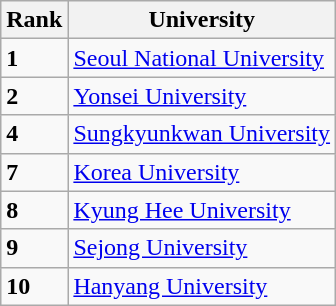<table class="wikitable">
<tr>
<th>Rank</th>
<th>University</th>
</tr>
<tr>
<td><strong>1</strong></td>
<td><a href='#'>Seoul National University</a></td>
</tr>
<tr>
<td><strong>2</strong></td>
<td><a href='#'>Yonsei University</a></td>
</tr>
<tr>
<td><strong>4</strong></td>
<td><a href='#'>Sungkyunkwan University</a></td>
</tr>
<tr>
<td><strong>7</strong></td>
<td><a href='#'>Korea University</a></td>
</tr>
<tr>
<td><strong>8</strong></td>
<td><a href='#'>Kyung Hee University</a></td>
</tr>
<tr>
<td><strong>9</strong></td>
<td><a href='#'>Sejong University</a></td>
</tr>
<tr>
<td><strong>10</strong></td>
<td><a href='#'>Hanyang University</a></td>
</tr>
</table>
